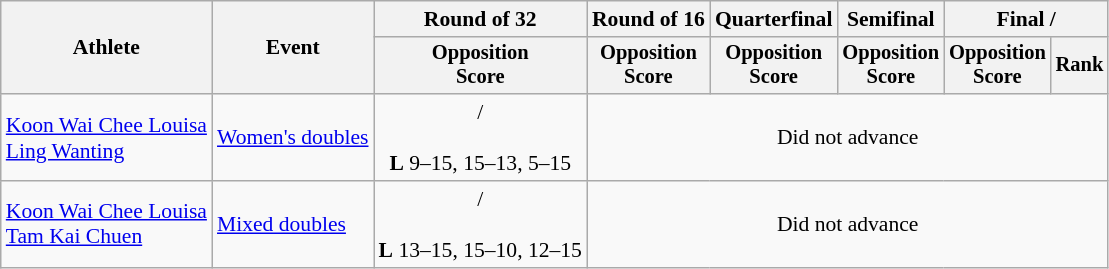<table class=wikitable style="font-size:90%">
<tr>
<th rowspan="2">Athlete</th>
<th rowspan="2">Event</th>
<th>Round of 32</th>
<th>Round of 16</th>
<th>Quarterfinal</th>
<th>Semifinal</th>
<th colspan=2>Final / </th>
</tr>
<tr style="font-size:95%">
<th>Opposition<br>Score</th>
<th>Opposition<br>Score</th>
<th>Opposition<br>Score</th>
<th>Opposition<br>Score</th>
<th>Opposition<br>Score</th>
<th>Rank</th>
</tr>
<tr>
<td align=left><a href='#'>Koon Wai Chee Louisa</a><br> <a href='#'>Ling Wanting</a></td>
<td align=left><a href='#'>Women's doubles</a></td>
<td align=center> /<br> <br><strong>L</strong> 9–15, 15–13, 5–15</td>
<td align=center colspan=5>Did not advance</td>
</tr>
<tr>
<td align=left><a href='#'>Koon Wai Chee Louisa</a><br> <a href='#'>Tam Kai Chuen</a></td>
<td align=left><a href='#'>Mixed doubles</a></td>
<td align=center> /<br> <br><strong>L</strong> 13–15, 15–10, 12–15</td>
<td align=center colspan=5>Did not advance</td>
</tr>
</table>
